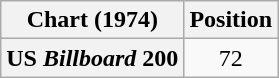<table class="wikitable plainrowheaders" style="text-align:center">
<tr>
<th scope="col">Chart (1974)</th>
<th scope="col">Position</th>
</tr>
<tr>
<th scope="row">US <em>Billboard</em> 200</th>
<td>72</td>
</tr>
</table>
